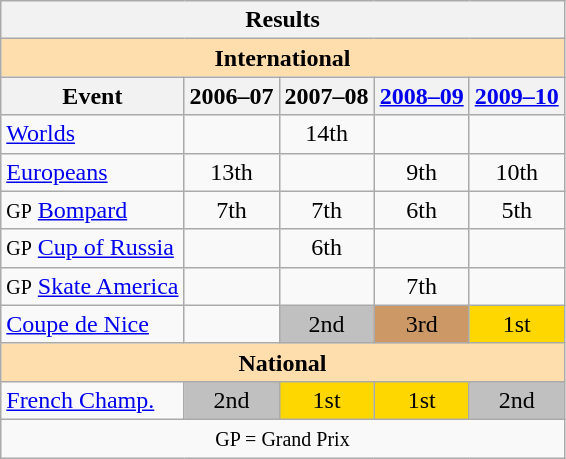<table class="wikitable" style="text-align:center">
<tr>
<th colspan=5 align=center><strong>Results</strong></th>
</tr>
<tr>
<th style="background-color: #ffdead; " colspan=5 align=center><strong>International</strong></th>
</tr>
<tr>
<th>Event</th>
<th>2006–07</th>
<th>2007–08</th>
<th><a href='#'>2008–09</a></th>
<th><a href='#'>2009–10</a></th>
</tr>
<tr>
<td align=left><a href='#'>Worlds</a></td>
<td></td>
<td>14th</td>
<td></td>
<td></td>
</tr>
<tr>
<td align=left><a href='#'>Europeans</a></td>
<td>13th</td>
<td></td>
<td>9th</td>
<td>10th</td>
</tr>
<tr>
<td align=left><small>GP</small> <a href='#'>Bompard</a></td>
<td>7th</td>
<td>7th</td>
<td>6th</td>
<td>5th</td>
</tr>
<tr>
<td align=left><small>GP</small> <a href='#'>Cup of Russia</a></td>
<td></td>
<td>6th</td>
<td></td>
<td></td>
</tr>
<tr>
<td align=left><small>GP</small> <a href='#'>Skate America</a></td>
<td></td>
<td></td>
<td>7th</td>
<td></td>
</tr>
<tr>
<td align=left><a href='#'>Coupe de Nice</a></td>
<td></td>
<td bgcolor=silver>2nd</td>
<td bgcolor=cc9966>3rd</td>
<td bgcolor=gold>1st</td>
</tr>
<tr>
<th style="background-color: #ffdead; " colspan=5 align=center><strong>National</strong></th>
</tr>
<tr>
<td align=left><a href='#'>French Champ.</a></td>
<td bgcolor=silver>2nd</td>
<td bgcolor=gold>1st</td>
<td bgcolor=gold>1st</td>
<td bgcolor=silver>2nd</td>
</tr>
<tr>
<td colspan=5 align=center><small> GP = Grand Prix </small></td>
</tr>
</table>
